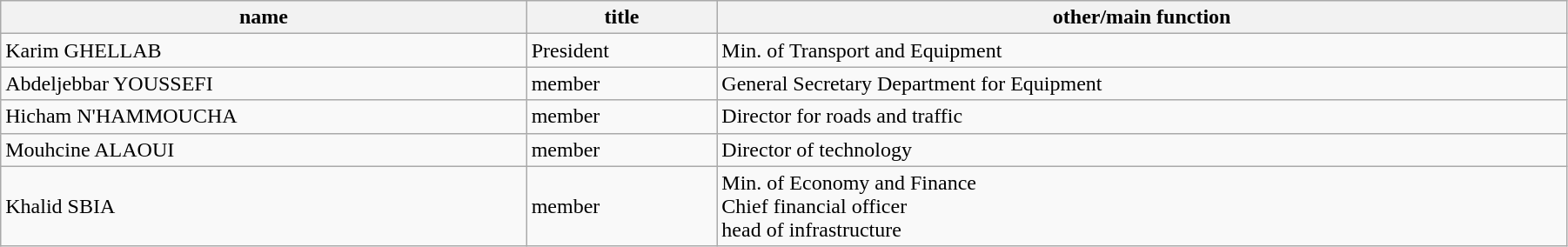<table class="wikitable" style="width:95%">
<tr>
<th>name</th>
<th>title</th>
<th>other/main function<br></th>
</tr>
<tr>
<td>Karim GHELLAB</td>
<td>President</td>
<td>Min. of Transport and Equipment</td>
</tr>
<tr>
<td>Abdeljebbar YOUSSEFI</td>
<td>member</td>
<td>General Secretary Department for Equipment</td>
</tr>
<tr>
<td>Hicham N'HAMMOUCHA</td>
<td>member</td>
<td>Director for roads and traffic</td>
</tr>
<tr>
<td>Mouhcine ALAOUI</td>
<td>member</td>
<td>Director of technology</td>
</tr>
<tr>
<td>Khalid SBIA</td>
<td>member</td>
<td>Min. of Economy and Finance<br>Chief financial officer<br>head of infrastructure</td>
</tr>
</table>
